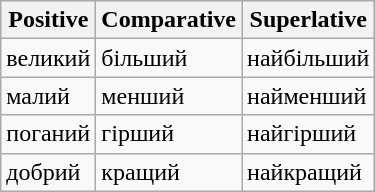<table class="wikitable" align="center">
<tr>
<th>Positive</th>
<th>Comparative</th>
<th>Superlative</th>
</tr>
<tr>
<td>великий</td>
<td>більший</td>
<td>найбільший</td>
</tr>
<tr>
<td>малий</td>
<td>менший</td>
<td>найменший</td>
</tr>
<tr>
<td>поганий</td>
<td>гірший</td>
<td>найгірший</td>
</tr>
<tr>
<td>добрий</td>
<td>кращий</td>
<td>найкращий</td>
</tr>
</table>
